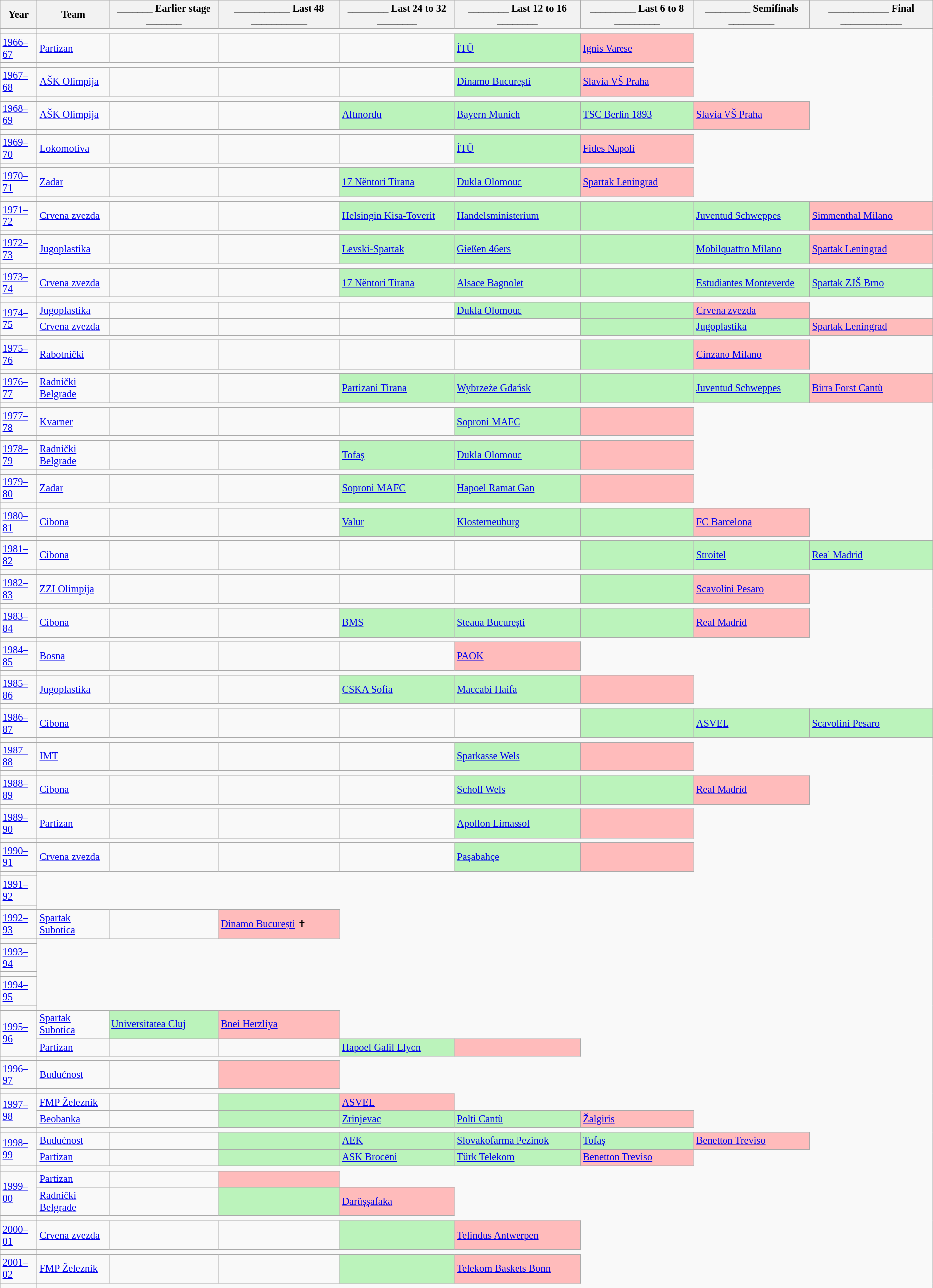<table class="wikitable" style="font-size:85%">
<tr>
<th>Year</th>
<th>Team</th>
<th>_______ Earlier stage _______</th>
<th>___________ Last 48 ___________</th>
<th>________ Last 24 to 32 ________</th>
<th>________ Last 12 to 16 ________</th>
<th>_________ Last 6 to 8 _________</th>
<th>_________ Semifinals _________</th>
<th>____________ Final ____________</th>
</tr>
<tr>
<td></td>
</tr>
<tr>
<td><a href='#'>1966–67</a></td>
<td><a href='#'>Partizan</a></td>
<td></td>
<td></td>
<td></td>
<td bgcolor=#BBF3BB> <a href='#'>İTÜ</a></td>
<td bgcolor=#FFBBBB> <a href='#'>Ignis Varese</a></td>
</tr>
<tr>
<td></td>
</tr>
<tr>
<td><a href='#'>1967–68</a></td>
<td><a href='#'>AŠK Olimpija</a></td>
<td></td>
<td></td>
<td></td>
<td bgcolor=#BBF3BB> <a href='#'>Dinamo București</a></td>
<td bgcolor=#FFBBBB> <a href='#'>Slavia VŠ Praha</a></td>
</tr>
<tr>
<td></td>
</tr>
<tr>
<td><a href='#'>1968–69</a></td>
<td><a href='#'>AŠK Olimpija</a></td>
<td></td>
<td></td>
<td bgcolor=#BBF3BB> <a href='#'>Altınordu</a></td>
<td bgcolor=#BBF3BB> <a href='#'>Bayern Munich</a></td>
<td bgcolor=#BBF3BB> <a href='#'>TSC Berlin 1893</a></td>
<td bgcolor=#FFBBBB> <a href='#'>Slavia VŠ Praha</a></td>
</tr>
<tr>
<td></td>
</tr>
<tr>
<td><a href='#'>1969–70</a></td>
<td><a href='#'>Lokomotiva</a></td>
<td></td>
<td></td>
<td></td>
<td bgcolor=#BBF3BB> <a href='#'>İTÜ</a></td>
<td bgcolor=#FFBBBB> <a href='#'>Fides Napoli</a></td>
</tr>
<tr>
<td></td>
</tr>
<tr>
<td><a href='#'>1970–71</a></td>
<td><a href='#'>Zadar</a></td>
<td></td>
<td></td>
<td bgcolor=#BBF3BB> <a href='#'>17 Nëntori Tirana</a></td>
<td bgcolor=#BBF3BB> <a href='#'>Dukla Olomouc</a></td>
<td bgcolor=#FFBBBB> <a href='#'>Spartak Leningrad</a></td>
</tr>
<tr>
<td></td>
</tr>
<tr>
<td><a href='#'>1971–72</a></td>
<td><a href='#'>Crvena zvezda</a></td>
<td></td>
<td></td>
<td bgcolor=#BBF3BB> <a href='#'>Helsingin Kisa-Toverit</a></td>
<td bgcolor=#BBF3BB> <a href='#'>Handelsministerium</a></td>
<td bgcolor=#BBF3BB></td>
<td bgcolor=#BBF3BB> <a href='#'>Juventud Schweppes</a></td>
<td bgcolor=#FFBBBB> <a href='#'>Simmenthal Milano</a> </td>
</tr>
<tr>
<td></td>
</tr>
<tr>
<td><a href='#'>1972–73</a></td>
<td><a href='#'>Jugoplastika</a></td>
<td></td>
<td></td>
<td bgcolor=#BBF3BB> <a href='#'>Levski-Spartak</a></td>
<td bgcolor=#BBF3BB> <a href='#'>Gießen 46ers</a></td>
<td bgcolor=#BBF3BB></td>
<td bgcolor=#BBF3BB> <a href='#'>Mobilquattro Milano</a></td>
<td bgcolor=#FFBBBB> <a href='#'>Spartak Leningrad</a> </td>
</tr>
<tr>
<td></td>
</tr>
<tr>
<td><a href='#'>1973–74</a></td>
<td><a href='#'>Crvena zvezda</a></td>
<td></td>
<td></td>
<td bgcolor=#BBF3BB> <a href='#'>17 Nëntori Tirana</a></td>
<td bgcolor=#BBF3BB> <a href='#'>Alsace Bagnolet</a></td>
<td bgcolor=#BBF3BB></td>
<td bgcolor=#BBF3BB> <a href='#'>Estudiantes Monteverde</a></td>
<td bgcolor=#BBF3BB> <a href='#'>Spartak ZJŠ Brno</a> </td>
</tr>
<tr>
<td></td>
</tr>
<tr>
<td rowspan="2"><a href='#'>1974–75</a></td>
<td><a href='#'>Jugoplastika</a></td>
<td></td>
<td></td>
<td></td>
<td bgcolor=#BBF3BB> <a href='#'>Dukla Olomouc</a></td>
<td bgcolor=#BBF3BB></td>
<td bgcolor=#FFBBBB> <a href='#'>Crvena zvezda</a></td>
</tr>
<tr>
<td><a href='#'>Crvena zvezda</a></td>
<td></td>
<td></td>
<td></td>
<td></td>
<td bgcolor=#BBF3BB></td>
<td bgcolor=#BBF3BB> <a href='#'>Jugoplastika</a></td>
<td bgcolor=#FFBBBB> <a href='#'>Spartak Leningrad</a> </td>
</tr>
<tr>
<td></td>
</tr>
<tr>
<td><a href='#'>1975–76</a></td>
<td><a href='#'>Rabotnički</a></td>
<td></td>
<td></td>
<td></td>
<td></td>
<td bgcolor=#BBF3BB></td>
<td bgcolor=#FFBBBB> <a href='#'>Cinzano Milano</a></td>
</tr>
<tr>
<td></td>
</tr>
<tr>
<td><a href='#'>1976–77</a></td>
<td><a href='#'>Radnički Belgrade</a></td>
<td></td>
<td></td>
<td bgcolor=#BBF3BB> <a href='#'>Partizani Tirana</a></td>
<td bgcolor=#BBF3BB> <a href='#'>Wybrzeże Gdańsk</a></td>
<td bgcolor=#BBF3BB></td>
<td bgcolor=#BBF3BB> <a href='#'>Juventud Schweppes</a></td>
<td bgcolor=#FFBBBB> <a href='#'>Birra Forst Cantù</a> </td>
</tr>
<tr>
<td></td>
</tr>
<tr>
<td><a href='#'>1977–78</a></td>
<td><a href='#'>Kvarner</a></td>
<td></td>
<td></td>
<td></td>
<td bgcolor=#BBF3BB> <a href='#'>Soproni MAFC</a></td>
<td bgcolor=#FFBBBB></td>
</tr>
<tr>
<td></td>
</tr>
<tr>
<td><a href='#'>1978–79</a></td>
<td><a href='#'>Radnički Belgrade</a></td>
<td></td>
<td></td>
<td bgcolor=#BBF3BB> <a href='#'>Tofaş</a></td>
<td bgcolor=#BBF3BB> <a href='#'>Dukla Olomouc</a></td>
<td bgcolor=#FFBBBB></td>
</tr>
<tr>
<td></td>
</tr>
<tr>
<td><a href='#'>1979–80</a></td>
<td><a href='#'>Zadar</a></td>
<td></td>
<td></td>
<td bgcolor=#BBF3BB> <a href='#'>Soproni MAFC</a></td>
<td bgcolor=#BBF3BB> <a href='#'>Hapoel Ramat Gan</a></td>
<td bgcolor=#FFBBBB></td>
</tr>
<tr>
<td></td>
</tr>
<tr>
<td><a href='#'>1980–81</a></td>
<td><a href='#'>Cibona</a></td>
<td></td>
<td></td>
<td bgcolor=#BBF3BB> <a href='#'>Valur</a></td>
<td bgcolor=#BBF3BB> <a href='#'>Klosterneuburg</a></td>
<td bgcolor=#BBF3BB></td>
<td bgcolor=#FFBBBB> <a href='#'>FC Barcelona</a></td>
</tr>
<tr>
<td></td>
</tr>
<tr>
<td><a href='#'>1981–82</a></td>
<td><a href='#'>Cibona</a></td>
<td></td>
<td></td>
<td></td>
<td></td>
<td bgcolor=#BBF3BB></td>
<td bgcolor=#BBF3BB> <a href='#'>Stroitel</a></td>
<td bgcolor=#BBF3BB> <a href='#'>Real Madrid</a> </td>
</tr>
<tr>
<td></td>
</tr>
<tr>
<td><a href='#'>1982–83</a></td>
<td><a href='#'>ZZI Olimpija</a></td>
<td></td>
<td></td>
<td></td>
<td></td>
<td bgcolor=#BBF3BB></td>
<td bgcolor=#FFBBBB> <a href='#'>Scavolini Pesaro</a></td>
</tr>
<tr>
<td></td>
</tr>
<tr>
<td><a href='#'>1983–84</a></td>
<td><a href='#'>Cibona</a></td>
<td></td>
<td></td>
<td bgcolor=#BBF3BB> <a href='#'>BMS</a></td>
<td bgcolor=#BBF3BB> <a href='#'>Steaua București</a></td>
<td bgcolor=#BBF3BB></td>
<td bgcolor=#FFBBBB> <a href='#'>Real Madrid</a></td>
</tr>
<tr>
<td></td>
</tr>
<tr>
<td><a href='#'>1984–85</a></td>
<td><a href='#'>Bosna</a></td>
<td></td>
<td></td>
<td></td>
<td bgcolor=#FFBBBB> <a href='#'>PAOK</a></td>
</tr>
<tr>
<td></td>
</tr>
<tr>
<td><a href='#'>1985–86</a></td>
<td><a href='#'>Jugoplastika</a></td>
<td></td>
<td></td>
<td bgcolor=#BBF3BB> <a href='#'>CSKA Sofia</a></td>
<td bgcolor=#BBF3BB> <a href='#'>Maccabi Haifa</a></td>
<td bgcolor=#FFBBBB></td>
</tr>
<tr>
<td></td>
</tr>
<tr>
<td><a href='#'>1986–87</a></td>
<td><a href='#'>Cibona</a></td>
<td></td>
<td></td>
<td></td>
<td></td>
<td bgcolor=#BBF3BB></td>
<td bgcolor=#BBF3BB> <a href='#'>ASVEL</a></td>
<td bgcolor=#BBF3BB> <a href='#'>Scavolini Pesaro</a> </td>
</tr>
<tr>
<td></td>
</tr>
<tr>
<td><a href='#'>1987–88</a></td>
<td><a href='#'>IMT</a></td>
<td></td>
<td></td>
<td></td>
<td bgcolor=#BBF3BB> <a href='#'>Sparkasse Wels</a></td>
<td bgcolor=#FFBBBB></td>
</tr>
<tr>
<td></td>
</tr>
<tr>
<td><a href='#'>1988–89</a></td>
<td><a href='#'>Cibona</a></td>
<td></td>
<td></td>
<td></td>
<td bgcolor=#BBF3BB> <a href='#'>Scholl Wels</a></td>
<td bgcolor=#BBF3BB></td>
<td bgcolor=#FFBBBB> <a href='#'>Real Madrid</a></td>
</tr>
<tr>
<td></td>
</tr>
<tr>
<td><a href='#'>1989–90</a></td>
<td><a href='#'>Partizan</a></td>
<td></td>
<td></td>
<td></td>
<td bgcolor=#BBF3BB> <a href='#'>Apollon Limassol</a></td>
<td bgcolor=#FFBBBB></td>
</tr>
<tr>
<td></td>
</tr>
<tr>
<td><a href='#'>1990–91</a></td>
<td><a href='#'>Crvena zvezda</a></td>
<td></td>
<td></td>
<td></td>
<td bgcolor=#BBF3BB> <a href='#'>Paşabahçe</a></td>
<td bgcolor=#FFBBBB></td>
</tr>
<tr>
<td></td>
</tr>
<tr>
<td><a href='#'>1991–92</a></td>
</tr>
<tr>
<td></td>
</tr>
<tr>
<td><a href='#'>1992–93</a></td>
<td><a href='#'>Spartak Subotica</a></td>
<td></td>
<td bgcolor=#FFBBBB> <a href='#'>Dinamo București</a> ✝</td>
</tr>
<tr>
<td></td>
</tr>
<tr>
<td><a href='#'>1993–94</a></td>
</tr>
<tr>
<td></td>
</tr>
<tr>
<td><a href='#'>1994–95</a></td>
</tr>
<tr>
<td></td>
</tr>
<tr>
<td rowspan="2"><a href='#'>1995–96</a></td>
<td><a href='#'>Spartak Subotica</a></td>
<td bgcolor=#BBF3BB> <a href='#'>Universitatea Cluj</a></td>
<td bgcolor=#FFBBBB> <a href='#'>Bnei Herzliya</a></td>
</tr>
<tr>
<td><a href='#'>Partizan</a></td>
<td></td>
<td></td>
<td bgcolor=#BBF3BB> <a href='#'>Hapoel Galil Elyon</a></td>
<td bgcolor=#FFBBBB></td>
</tr>
<tr>
<td></td>
</tr>
<tr>
<td><a href='#'>1996–97</a></td>
<td><a href='#'>Budućnost</a></td>
<td></td>
<td bgcolor=#FFBBBB></td>
</tr>
<tr>
<td></td>
</tr>
<tr>
<td rowspan="2"><a href='#'>1997–98</a></td>
<td><a href='#'>FMP Železnik</a></td>
<td></td>
<td bgcolor=#BBF3BB></td>
<td bgcolor=#FFBBBB> <a href='#'>ASVEL</a></td>
</tr>
<tr>
<td><a href='#'>Beobanka</a></td>
<td></td>
<td bgcolor=#BBF3BB></td>
<td bgcolor=#BBF3BB> <a href='#'>Zrinjevac</a></td>
<td bgcolor=#BBF3BB> <a href='#'>Polti Cantù</a></td>
<td bgcolor=#FFBBBB> <a href='#'>Žalgiris</a></td>
</tr>
<tr>
<td></td>
</tr>
<tr>
<td rowspan="2"><a href='#'>1998–99</a></td>
<td><a href='#'>Budućnost</a></td>
<td></td>
<td bgcolor=#BBF3BB></td>
<td bgcolor=#BBF3BB> <a href='#'>AEK</a></td>
<td bgcolor=#BBF3BB> <a href='#'>Slovakofarma Pezinok</a></td>
<td bgcolor=#BBF3BB> <a href='#'>Tofaş</a></td>
<td bgcolor=#FFBBBB> <a href='#'>Benetton Treviso</a></td>
</tr>
<tr>
<td><a href='#'>Partizan</a></td>
<td></td>
<td bgcolor=#BBF3BB></td>
<td bgcolor=#BBF3BB> <a href='#'>ASK Brocēni</a></td>
<td bgcolor=#BBF3BB> <a href='#'>Türk Telekom</a></td>
<td bgcolor=#FFBBBB> <a href='#'>Benetton Treviso</a></td>
</tr>
<tr>
<td></td>
</tr>
<tr>
<td rowspan="2"><a href='#'>1999–00</a></td>
<td><a href='#'>Partizan</a></td>
<td></td>
<td bgcolor=#FFBBBB></td>
</tr>
<tr>
<td><a href='#'>Radnički Belgrade</a></td>
<td></td>
<td bgcolor=#BBF3BB></td>
<td bgcolor=#FFBBBB> <a href='#'>Darüşşafaka</a></td>
</tr>
<tr>
<td></td>
</tr>
<tr>
<td><a href='#'>2000–01</a></td>
<td><a href='#'>Crvena zvezda</a></td>
<td></td>
<td></td>
<td bgcolor=#BBF3BB></td>
<td bgcolor=#FFBBBB> <a href='#'>Telindus Antwerpen</a></td>
</tr>
<tr>
<td></td>
</tr>
<tr>
<td><a href='#'>2001–02</a></td>
<td><a href='#'>FMP Železnik</a></td>
<td></td>
<td></td>
<td bgcolor=#BBF3BB></td>
<td bgcolor=#FFBBBB> <a href='#'>Telekom Baskets Bonn</a></td>
</tr>
<tr>
<td></td>
</tr>
<tr>
</tr>
</table>
